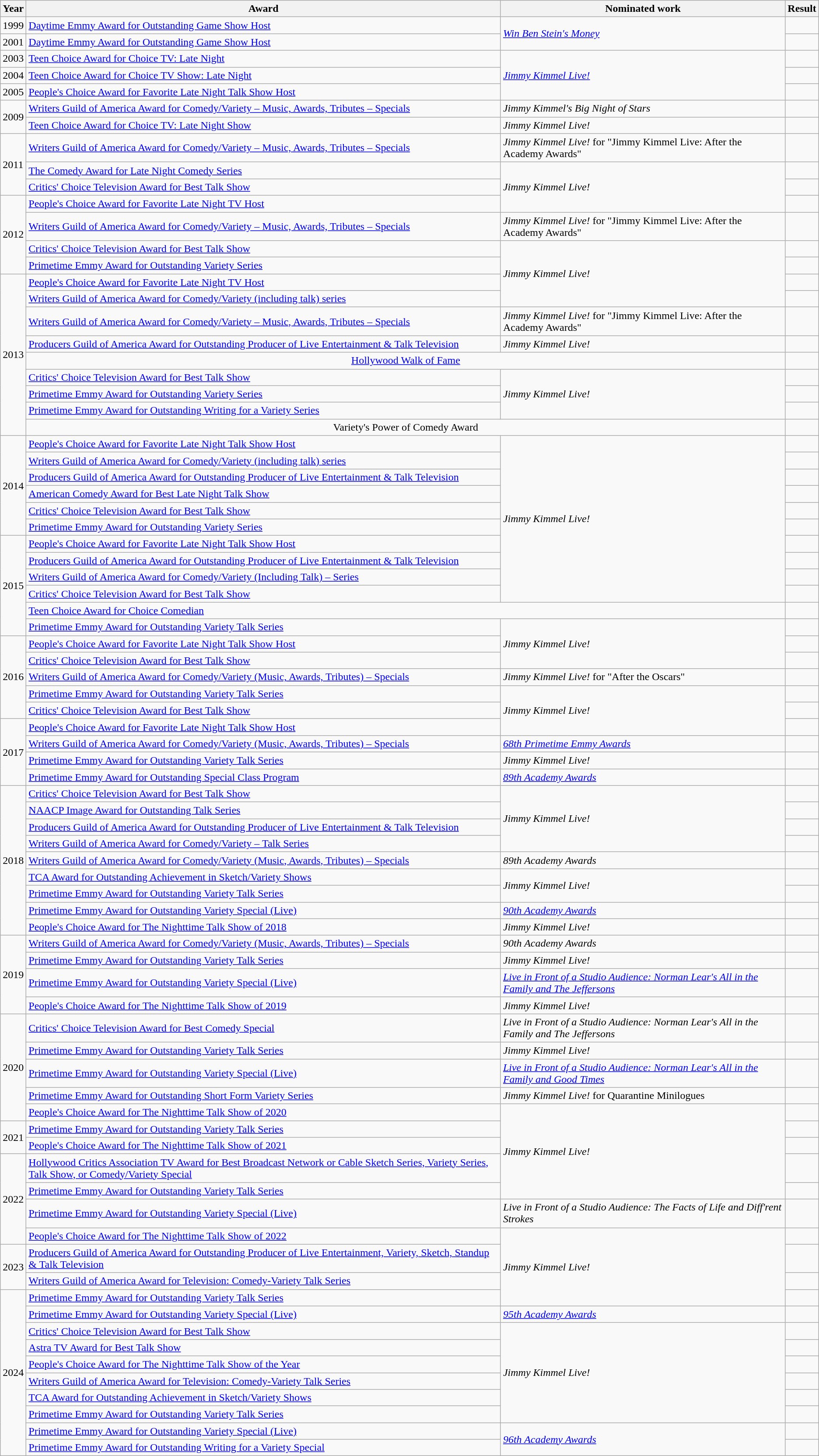<table class="wikitable sortable">
<tr>
<th>Year</th>
<th>Award</th>
<th>Nominated work</th>
<th>Result</th>
</tr>
<tr>
<td>1999</td>
<td><a href='#'>Daytime Emmy Award for Outstanding Game Show Host</a></td>
<td rowspan="2"><em><a href='#'>Win Ben Stein's Money</a></em></td>
<td></td>
</tr>
<tr>
<td>2001</td>
<td><a href='#'>Daytime Emmy Award for Outstanding Game Show Host</a></td>
<td></td>
</tr>
<tr>
<td>2003</td>
<td><a href='#'>Teen Choice Award for Choice TV: Late Night</a></td>
<td rowspan="3"><em><a href='#'>Jimmy Kimmel Live!</a></em></td>
<td></td>
</tr>
<tr>
<td>2004</td>
<td><a href='#'>Teen Choice Award for Choice TV Show: Late Night</a></td>
<td></td>
</tr>
<tr>
<td>2005</td>
<td><a href='#'>People's Choice Award for Favorite Late Night Talk Show Host</a></td>
<td></td>
</tr>
<tr>
<td rowspan="2">2009</td>
<td><a href='#'>Writers Guild of America Award for Comedy/Variety – Music, Awards, Tributes – Specials</a></td>
<td><em>Jimmy Kimmel's Big Night of Stars</em></td>
<td></td>
</tr>
<tr>
<td><a href='#'>Teen Choice Award for Choice TV: Late Night Show</a></td>
<td><em>Jimmy Kimmel Live!</em></td>
<td></td>
</tr>
<tr>
<td rowspan="3">2011</td>
<td><a href='#'>Writers Guild of America Award for Comedy/Variety – Music, Awards, Tributes – Specials</a></td>
<td><em>Jimmy Kimmel Live!</em> for "Jimmy Kimmel Live: After the Academy Awards"</td>
<td></td>
</tr>
<tr>
<td><a href='#'>The Comedy Award for Late Night Comedy Series</a></td>
<td rowspan="3"><em>Jimmy Kimmel Live!</em></td>
<td></td>
</tr>
<tr>
<td><a href='#'>Critics' Choice Television Award for Best Talk Show</a></td>
<td></td>
</tr>
<tr>
<td rowspan="4">2012</td>
<td><a href='#'>People's Choice Award for Favorite Late Night TV Host</a></td>
<td></td>
</tr>
<tr>
<td><a href='#'>Writers Guild of America Award for Comedy/Variety – Music, Awards, Tributes – Specials</a></td>
<td><em>Jimmy Kimmel Live!</em> for "Jimmy Kimmel Live: After the Academy Awards"</td>
<td></td>
</tr>
<tr>
<td><a href='#'>Critics' Choice Television Award for Best Talk Show</a></td>
<td rowspan="4"><em>Jimmy Kimmel Live!</em></td>
<td></td>
</tr>
<tr>
<td><a href='#'>Primetime Emmy Award for Outstanding Variety Series</a></td>
<td></td>
</tr>
<tr>
<td rowspan="9">2013</td>
<td><a href='#'>People's Choice Award for Favorite Late Night TV Host</a></td>
<td></td>
</tr>
<tr>
<td><a href='#'>Writers Guild of America Award for Comedy/Variety (including talk) series</a></td>
<td></td>
</tr>
<tr>
<td><a href='#'>Writers Guild of America Award for Comedy/Variety – Music, Awards, Tributes – Specials</a></td>
<td><em>Jimmy Kimmel Live!</em> for "Jimmy Kimmel Live: After the Academy Awards"</td>
<td></td>
</tr>
<tr>
<td><a href='#'>Producers Guild of America Award for Outstanding Producer of Live Entertainment & Talk Television</a></td>
<td><em>Jimmy Kimmel Live!</em></td>
<td></td>
</tr>
<tr>
<td colspan="2" style="text-align:center;"><a href='#'>Hollywood Walk of Fame</a></td>
<td></td>
</tr>
<tr>
<td><a href='#'>Critics' Choice Television Award for Best Talk Show</a></td>
<td rowspan="3"><em>Jimmy Kimmel Live!</em></td>
<td></td>
</tr>
<tr>
<td><a href='#'>Primetime Emmy Award for Outstanding Variety Series</a></td>
<td></td>
</tr>
<tr>
<td><a href='#'>Primetime Emmy Award for Outstanding Writing for a Variety Series</a></td>
<td></td>
</tr>
<tr>
<td colspan="2" style="text-align:center;">Variety's Power of Comedy Award</td>
<td></td>
</tr>
<tr>
<td rowspan="6">2014</td>
<td><a href='#'>People's Choice Award for Favorite Late Night Talk Show Host</a></td>
<td rowspan="10"><em>Jimmy Kimmel Live!</em></td>
<td></td>
</tr>
<tr>
<td><a href='#'>Writers Guild of America Award for Comedy/Variety (including talk) series</a></td>
<td></td>
</tr>
<tr>
<td><a href='#'>Producers Guild of America Award for Outstanding Producer of Live Entertainment & Talk Television</a></td>
<td></td>
</tr>
<tr>
<td><a href='#'>American Comedy Award for Best Late Night Talk Show</a></td>
<td></td>
</tr>
<tr>
<td><a href='#'>Critics' Choice Television Award for Best Talk Show</a></td>
<td></td>
</tr>
<tr>
<td><a href='#'>Primetime Emmy Award for Outstanding Variety Series</a></td>
<td></td>
</tr>
<tr>
<td rowspan="6">2015</td>
<td><a href='#'>People's Choice Award for Favorite Late Night Talk Show Host</a></td>
<td></td>
</tr>
<tr>
<td><a href='#'>Producers Guild of America Award for Outstanding Producer of Live Entertainment & Talk Television</a></td>
<td></td>
</tr>
<tr>
<td><a href='#'>Writers Guild of America Award for Comedy/Variety (Including Talk) – Series</a></td>
<td></td>
</tr>
<tr>
<td><a href='#'>Critics' Choice Television Award for Best Talk Show</a></td>
<td></td>
</tr>
<tr>
<td colspan="2"><a href='#'>Teen Choice Award for Choice Comedian</a></td>
<td></td>
</tr>
<tr>
<td><a href='#'>Primetime Emmy Award for Outstanding Variety Talk Series</a></td>
<td rowspan="3"><em>Jimmy Kimmel Live!</em></td>
<td></td>
</tr>
<tr>
<td rowspan="5">2016</td>
<td><a href='#'>People's Choice Award for Favorite Late Night Talk Show Host</a></td>
<td></td>
</tr>
<tr>
<td><a href='#'>Critics' Choice Television Award for Best Talk Show</a></td>
<td></td>
</tr>
<tr>
<td><a href='#'>Writers Guild of America Award for Comedy/Variety (Music, Awards, Tributes) – Specials</a></td>
<td><em>Jimmy Kimmel Live!</em> for "After the Oscars"</td>
<td></td>
</tr>
<tr>
<td><a href='#'>Primetime Emmy Award for Outstanding Variety Talk Series</a></td>
<td rowspan="3"><em>Jimmy Kimmel Live!</em></td>
<td></td>
</tr>
<tr>
<td><a href='#'>Critics' Choice Television Award for Best Talk Show</a></td>
<td></td>
</tr>
<tr>
<td rowspan="4">2017</td>
<td><a href='#'>People's Choice Award for Favorite Late Night Talk Show Host</a></td>
<td></td>
</tr>
<tr>
<td><a href='#'>Writers Guild of America Award for Comedy/Variety (Music, Awards, Tributes) – Specials</a></td>
<td><em><a href='#'>68th Primetime Emmy Awards</a></em></td>
<td></td>
</tr>
<tr>
<td><a href='#'>Primetime Emmy Award for Outstanding Variety Talk Series</a></td>
<td><em>Jimmy Kimmel Live!</em></td>
<td></td>
</tr>
<tr>
<td><a href='#'>Primetime Emmy Award for Outstanding Special Class Program</a></td>
<td><em><a href='#'>89th Academy Awards</a></em></td>
<td></td>
</tr>
<tr>
<td rowspan="9">2018</td>
<td><a href='#'>Critics' Choice Television Award for Best Talk Show</a></td>
<td rowspan="4"><em>Jimmy Kimmel Live!</em></td>
<td></td>
</tr>
<tr>
<td><a href='#'>NAACP Image Award for Outstanding Talk Series</a></td>
<td></td>
</tr>
<tr>
<td><a href='#'>Producers Guild of America Award for Outstanding Producer of Live Entertainment & Talk Television</a></td>
<td></td>
</tr>
<tr>
<td><a href='#'>Writers Guild of America Award for Comedy/Variety – Talk Series</a></td>
<td></td>
</tr>
<tr>
<td><a href='#'>Writers Guild of America Award for Comedy/Variety (Music, Awards, Tributes) – Specials</a></td>
<td><em>89th Academy Awards</em></td>
<td></td>
</tr>
<tr>
<td><a href='#'>TCA Award for Outstanding Achievement in Sketch/Variety Shows</a></td>
<td rowspan="2"><em>Jimmy Kimmel Live!</em></td>
<td></td>
</tr>
<tr>
<td><a href='#'>Primetime Emmy Award for Outstanding Variety Talk Series</a></td>
<td></td>
</tr>
<tr>
<td><a href='#'>Primetime Emmy Award for Outstanding Variety Special (Live)</a></td>
<td><em><a href='#'>90th Academy Awards</a></em></td>
<td></td>
</tr>
<tr>
<td><a href='#'>People's Choice Award for The Nighttime Talk Show of 2018</a></td>
<td><em>Jimmy Kimmel Live!</em></td>
<td></td>
</tr>
<tr>
<td rowspan="4">2019</td>
<td><a href='#'>Writers Guild of America Award for Comedy/Variety (Music, Awards, Tributes) – Specials</a></td>
<td><em>90th Academy Awards</em></td>
<td></td>
</tr>
<tr>
<td><a href='#'>Primetime Emmy Award for Outstanding Variety Talk Series</a></td>
<td><em>Jimmy Kimmel Live!</em></td>
<td></td>
</tr>
<tr>
<td><a href='#'>Primetime Emmy Award for Outstanding Variety Special (Live)</a></td>
<td><em><a href='#'>Live in Front of a Studio Audience: Norman Lear's All in the Family and The Jeffersons</a></em></td>
<td></td>
</tr>
<tr>
<td><a href='#'>People's Choice Award for The Nighttime Talk Show of 2019</a></td>
<td><em>Jimmy Kimmel Live!</em></td>
<td></td>
</tr>
<tr>
<td rowspan="5">2020</td>
<td><a href='#'>Critics' Choice Television Award for Best Comedy Special</a></td>
<td><em>Live in Front of a Studio Audience: Norman Lear's All in the Family and The Jeffersons</em></td>
<td></td>
</tr>
<tr>
<td><a href='#'>Primetime Emmy Award for Outstanding Variety Talk Series</a></td>
<td><em>Jimmy Kimmel Live!</em></td>
<td></td>
</tr>
<tr>
<td><a href='#'>Primetime Emmy Award for Outstanding Variety Special (Live)</a></td>
<td><em><a href='#'>Live in Front of a Studio Audience: Norman Lear's All in the Family and Good Times</a></em></td>
<td></td>
</tr>
<tr>
<td><a href='#'>Primetime Emmy Award for Outstanding Short Form Variety Series</a></td>
<td><em>Jimmy Kimmel Live!</em> for Quarantine Minilogues</td>
<td></td>
</tr>
<tr>
<td><a href='#'>People's Choice Award for The Nighttime Talk Show of 2020</a></td>
<td rowspan="5"><em>Jimmy Kimmel Live!</em></td>
<td></td>
</tr>
<tr>
<td rowspan="2">2021</td>
<td><a href='#'>Primetime Emmy Award for Outstanding Variety Talk Series</a></td>
<td></td>
</tr>
<tr>
<td><a href='#'>People's Choice Award for The Nighttime Talk Show of 2021</a></td>
<td></td>
</tr>
<tr>
<td rowspan="4">2022</td>
<td><a href='#'>Hollywood Critics Association TV Award for Best Broadcast Network or Cable Sketch Series, Variety Series, Talk Show, or Comedy/Variety Special</a></td>
<td></td>
</tr>
<tr>
<td><a href='#'>Primetime Emmy Award for Outstanding Variety Talk Series</a></td>
<td></td>
</tr>
<tr>
<td><a href='#'>Primetime Emmy Award for Outstanding Variety Special (Live)</a></td>
<td><em>Live in Front of a Studio Audience: The Facts of Life and Diff'rent Strokes</em></td>
<td></td>
</tr>
<tr>
<td><a href='#'>People's Choice Award for The Nighttime Talk Show of 2022</a></td>
<td rowspan="4"><em>Jimmy Kimmel Live!</em></td>
<td></td>
</tr>
<tr>
<td rowspan="2">2023</td>
<td><a href='#'>Producers Guild of America Award for Outstanding Producer of Live Entertainment, Variety, Sketch, Standup & Talk Television</a></td>
<td></td>
</tr>
<tr>
<td><a href='#'>Writers Guild of America Award for Television: Comedy-Variety Talk Series</a></td>
<td></td>
</tr>
<tr>
<td rowspan="10">2024</td>
<td><a href='#'>Primetime Emmy Award for Outstanding Variety Talk Series</a></td>
<td></td>
</tr>
<tr>
<td><a href='#'>Primetime Emmy Award for Outstanding Variety Special (Live)</a></td>
<td><em><a href='#'>95th Academy Awards</a></em></td>
<td></td>
</tr>
<tr>
<td><a href='#'>Critics' Choice Television Award for Best Talk Show</a></td>
<td rowspan="6"><em>Jimmy Kimmel Live!</em></td>
<td></td>
</tr>
<tr>
<td><a href='#'>Astra TV Award for Best Talk Show</a></td>
<td></td>
</tr>
<tr>
<td><a href='#'>People's Choice Award for The Nighttime Talk Show of the Year</a></td>
<td></td>
</tr>
<tr>
<td><a href='#'>Writers Guild of America Award for Television: Comedy-Variety Talk Series</a></td>
<td></td>
</tr>
<tr>
<td><a href='#'>TCA Award for Outstanding Achievement in Sketch/Variety Shows</a></td>
<td></td>
</tr>
<tr>
<td><a href='#'>Primetime Emmy Award for Outstanding Variety Talk Series</a></td>
<td></td>
</tr>
<tr>
<td><a href='#'>Primetime Emmy Award for Outstanding Variety Special (Live)</a></td>
<td rowspan="2"><em><a href='#'>96th Academy Awards</a></em></td>
<td></td>
</tr>
<tr>
<td><a href='#'>Primetime Emmy Award for Outstanding Writing for a Variety Special</a></td>
<td></td>
</tr>
</table>
